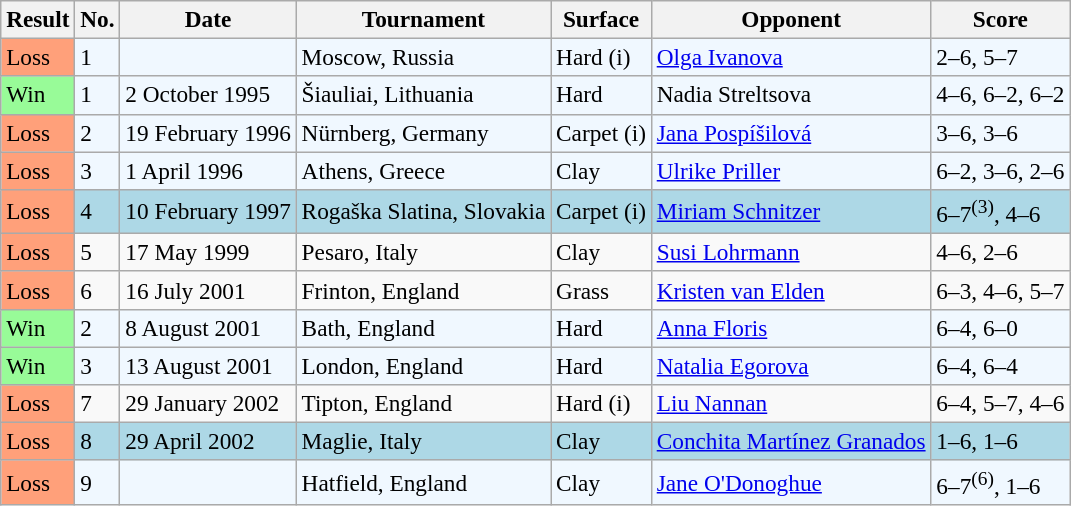<table class="sortable wikitable" style=font-size:97%>
<tr>
<th>Result</th>
<th>No.</th>
<th>Date</th>
<th>Tournament</th>
<th>Surface</th>
<th>Opponent</th>
<th>Score</th>
</tr>
<tr style="background:#f0f8ff;">
<td style="background:#ffa07a;">Loss</td>
<td>1</td>
<td></td>
<td>Moscow, Russia</td>
<td>Hard (i)</td>
<td> <a href='#'>Olga Ivanova</a></td>
<td>2–6, 5–7</td>
</tr>
<tr style="background:#f0f8ff;">
<td style="background:#98fb98;">Win</td>
<td>1</td>
<td>2 October 1995</td>
<td>Šiauliai, Lithuania</td>
<td>Hard</td>
<td> Nadia Streltsova</td>
<td>4–6, 6–2, 6–2</td>
</tr>
<tr style="background:#f0f8ff;">
<td style="background:#ffa07a;">Loss</td>
<td>2</td>
<td>19 February 1996</td>
<td>Nürnberg, Germany</td>
<td>Carpet (i)</td>
<td> <a href='#'>Jana Pospíšilová</a></td>
<td>3–6, 3–6</td>
</tr>
<tr style="background:#f0f8ff;">
<td style="background:#ffa07a;">Loss</td>
<td>3</td>
<td>1 April 1996</td>
<td>Athens, Greece</td>
<td>Clay</td>
<td> <a href='#'>Ulrike Priller</a></td>
<td>6–2, 3–6, 2–6</td>
</tr>
<tr style="background:lightblue;">
<td style="background:#ffa07a;">Loss</td>
<td>4</td>
<td>10 February 1997</td>
<td>Rogaška Slatina, Slovakia</td>
<td>Carpet (i)</td>
<td> <a href='#'>Miriam Schnitzer</a></td>
<td>6–7<sup>(3)</sup>, 4–6</td>
</tr>
<tr>
<td style="background:#ffa07a;">Loss</td>
<td>5</td>
<td>17 May 1999</td>
<td>Pesaro, Italy</td>
<td>Clay</td>
<td> <a href='#'>Susi Lohrmann</a></td>
<td>4–6, 2–6</td>
</tr>
<tr>
<td style="background:#ffa07a;">Loss</td>
<td>6</td>
<td>16 July 2001</td>
<td>Frinton, England</td>
<td>Grass</td>
<td> <a href='#'>Kristen van Elden</a></td>
<td>6–3, 4–6, 5–7</td>
</tr>
<tr style="background:#f0f8ff;">
<td style="background:#98fb98;">Win</td>
<td>2</td>
<td>8 August 2001</td>
<td>Bath, England</td>
<td>Hard</td>
<td> <a href='#'>Anna Floris</a></td>
<td>6–4, 6–0</td>
</tr>
<tr style="background:#f0f8ff;">
<td style="background:#98fb98;">Win</td>
<td>3</td>
<td>13 August 2001</td>
<td>London, England</td>
<td>Hard</td>
<td> <a href='#'>Natalia Egorova</a></td>
<td>6–4, 6–4</td>
</tr>
<tr>
<td style="background:#ffa07a;">Loss</td>
<td>7</td>
<td>29 January 2002</td>
<td>Tipton, England</td>
<td>Hard (i)</td>
<td> <a href='#'>Liu Nannan</a></td>
<td>6–4, 5–7, 4–6</td>
</tr>
<tr style="background:lightblue;">
<td style="background:#ffa07a;">Loss</td>
<td>8</td>
<td>29 April 2002</td>
<td>Maglie, Italy</td>
<td>Clay</td>
<td> <a href='#'>Conchita Martínez Granados</a></td>
<td>1–6, 1–6</td>
</tr>
<tr style="background:#f0f8ff;">
<td style="background:#ffa07a;">Loss</td>
<td>9</td>
<td></td>
<td>Hatfield, England</td>
<td>Clay</td>
<td> <a href='#'>Jane O'Donoghue</a></td>
<td>6–7<sup>(6)</sup>, 1–6</td>
</tr>
</table>
